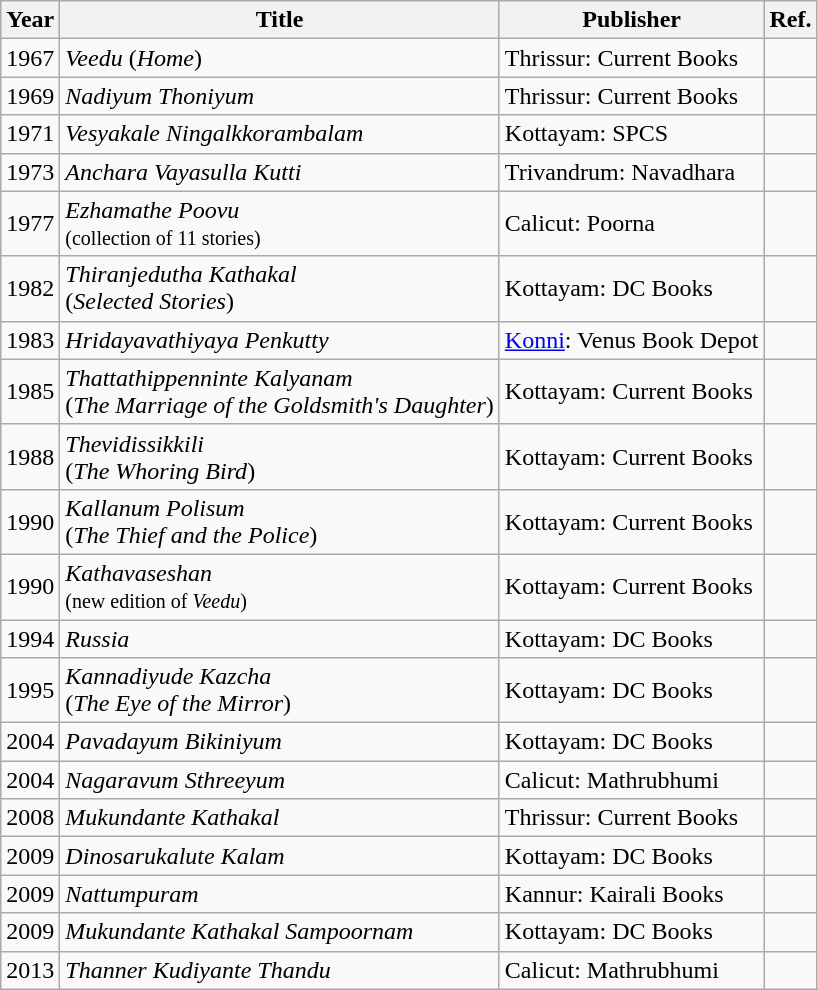<table class="wikitable">
<tr>
<th>Year</th>
<th>Title</th>
<th>Publisher</th>
<th>Ref.</th>
</tr>
<tr>
<td>1967</td>
<td><em>Veedu</em> (<em>Home</em>)</td>
<td>Thrissur: Current Books</td>
<td></td>
</tr>
<tr>
<td>1969</td>
<td><em>Nadiyum Thoniyum</em></td>
<td>Thrissur: Current Books</td>
<td></td>
</tr>
<tr>
<td>1971</td>
<td><em>Vesyakale Ningalkkorambalam</em></td>
<td>Kottayam: SPCS</td>
<td></td>
</tr>
<tr>
<td>1973</td>
<td><em>Anchara Vayasulla Kutti</em></td>
<td>Trivandrum: Navadhara</td>
<td></td>
</tr>
<tr>
<td>1977</td>
<td><em>Ezhamathe Poovu</em><br><small>(collection of 11 stories)</small></td>
<td>Calicut: Poorna</td>
<td></td>
</tr>
<tr>
<td>1982</td>
<td><em>Thiranjedutha Kathakal</em><br>(<em>Selected Stories</em>)</td>
<td>Kottayam: DC Books</td>
<td></td>
</tr>
<tr>
<td>1983</td>
<td><em>Hridayavathiyaya Penkutty</em></td>
<td><a href='#'>Konni</a>: Venus Book Depot</td>
<td></td>
</tr>
<tr>
<td>1985</td>
<td><em>Thattathippenninte Kalyanam</em><br>(<em>The Marriage of the Goldsmith's Daughter</em>)</td>
<td>Kottayam: Current Books</td>
<td></td>
</tr>
<tr>
<td>1988</td>
<td><em>Thevidissikkili</em><br>(<em>The Whoring Bird</em>)</td>
<td>Kottayam: Current Books</td>
<td></td>
</tr>
<tr>
<td>1990</td>
<td><em>Kallanum Polisum</em><br>(<em>The Thief and the Police</em>)</td>
<td>Kottayam: Current Books</td>
<td></td>
</tr>
<tr>
<td>1990</td>
<td><em>Kathavaseshan</em><br><small>(new edition of <em>Veedu</em>)</small></td>
<td>Kottayam: Current Books</td>
<td></td>
</tr>
<tr>
<td>1994</td>
<td><em>Russia</em></td>
<td>Kottayam: DC Books</td>
<td></td>
</tr>
<tr>
<td>1995</td>
<td><em>Kannadiyude Kazcha</em><br>(<em>The Eye of the Mirror</em>)</td>
<td>Kottayam: DC Books</td>
<td></td>
</tr>
<tr>
<td>2004</td>
<td><em>Pavadayum Bikiniyum</em></td>
<td>Kottayam: DC Books</td>
<td></td>
</tr>
<tr>
<td>2004</td>
<td><em>Nagaravum Sthreeyum</em></td>
<td>Calicut: Mathrubhumi</td>
<td></td>
</tr>
<tr>
<td>2008</td>
<td><em>Mukundante Kathakal</em></td>
<td>Thrissur: Current Books</td>
<td></td>
</tr>
<tr>
<td>2009</td>
<td><em>Dinosarukalute Kalam</em></td>
<td>Kottayam: DC Books</td>
<td></td>
</tr>
<tr>
<td>2009</td>
<td><em>Nattumpuram</em></td>
<td>Kannur: Kairali Books</td>
<td></td>
</tr>
<tr>
<td>2009</td>
<td><em>Mukundante Kathakal Sampoornam</em></td>
<td>Kottayam: DC Books</td>
<td></td>
</tr>
<tr>
<td>2013</td>
<td><em>Thanner Kudiyante Thandu</em></td>
<td>Calicut: Mathrubhumi</td>
<td></td>
</tr>
</table>
